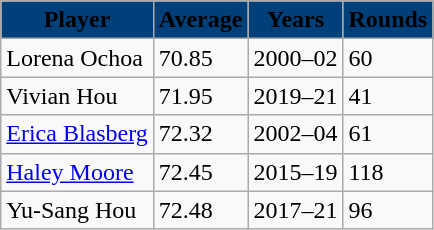<table class="wikitable">
<tr>
<th style="background:#00407a;"><span>Player</span></th>
<th style="background:#00407a;"><span>Average</span></th>
<th style="background:#00407a;"><span>Years</span></th>
<th style="background:#00407a;"><span>Rounds</span></th>
</tr>
<tr>
<td>Lorena Ochoa</td>
<td>70.85</td>
<td>2000–02</td>
<td>60</td>
</tr>
<tr>
<td>Vivian Hou</td>
<td>71.95</td>
<td>2019–21</td>
<td>41</td>
</tr>
<tr>
<td><a href='#'>Erica Blasberg</a></td>
<td>72.32</td>
<td>2002–04</td>
<td>61</td>
</tr>
<tr>
<td><a href='#'>Haley Moore</a></td>
<td>72.45</td>
<td>2015–19</td>
<td>118</td>
</tr>
<tr>
<td>Yu-Sang Hou</td>
<td>72.48</td>
<td>2017–21</td>
<td>96</td>
</tr>
</table>
